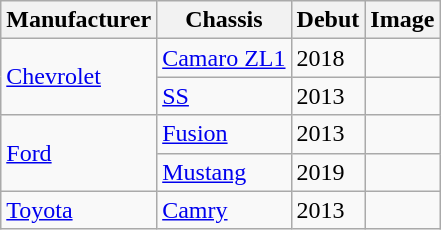<table class="wikitable">
<tr>
<th>Manufacturer</th>
<th>Chassis</th>
<th>Debut</th>
<th>Image</th>
</tr>
<tr>
<td rowspan="2"><a href='#'>Chevrolet</a></td>
<td><a href='#'>Camaro ZL1</a></td>
<td>2018</td>
<td></td>
</tr>
<tr>
<td><a href='#'>SS</a></td>
<td>2013</td>
<td></td>
</tr>
<tr>
<td rowspan="2"><a href='#'>Ford</a></td>
<td><a href='#'>Fusion</a></td>
<td>2013</td>
<td></td>
</tr>
<tr>
<td><a href='#'>Mustang</a></td>
<td>2019</td>
<td></td>
</tr>
<tr>
<td><a href='#'>Toyota</a></td>
<td><a href='#'>Camry</a></td>
<td>2013</td>
<td></td>
</tr>
</table>
